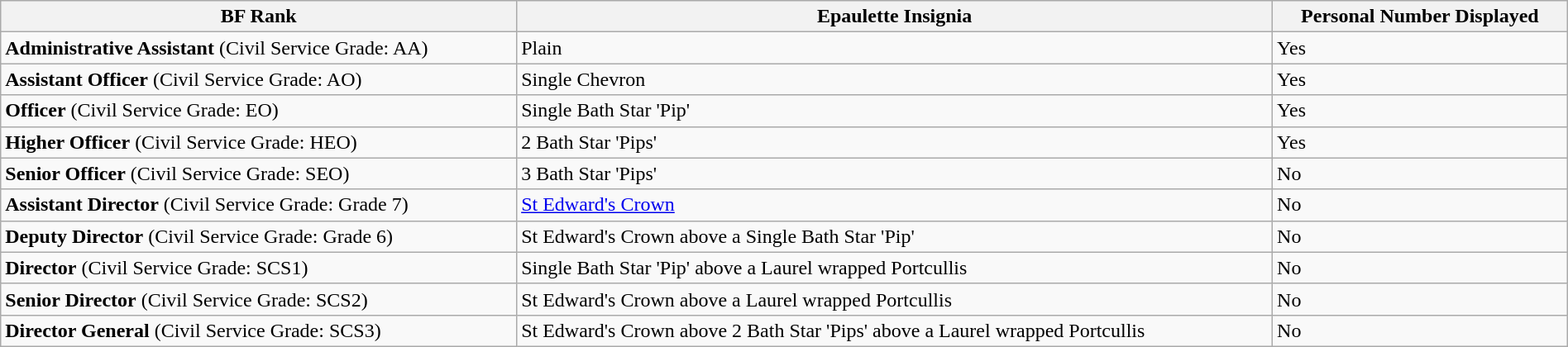<table class="wikitable" style="margin:auto; width:100%;">
<tr>
<th style="text-align:center;">BF Rank</th>
<th style="text-align:center;">Epaulette Insignia</th>
<th style="text-align:center;">Personal Number Displayed</th>
</tr>
<tr>
<td><strong>Administrative Assistant</strong> (Civil Service Grade: AA)</td>
<td>Plain</td>
<td>Yes</td>
</tr>
<tr>
<td><strong>Assistant Officer</strong> (Civil Service Grade: AO)</td>
<td>Single Chevron</td>
<td>Yes</td>
</tr>
<tr>
<td><strong>Officer</strong> (Civil Service Grade: EO)</td>
<td>Single Bath Star 'Pip'</td>
<td>Yes</td>
</tr>
<tr>
<td><strong>Higher Officer</strong> (Civil Service Grade: HEO)</td>
<td>2 Bath Star 'Pips'</td>
<td>Yes</td>
</tr>
<tr>
<td><strong>Senior Officer</strong> (Civil Service Grade: SEO)</td>
<td>3 Bath Star 'Pips'</td>
<td>No</td>
</tr>
<tr>
<td><strong>Assistant Director</strong> (Civil Service Grade: Grade 7)</td>
<td><a href='#'>St Edward's Crown</a></td>
<td>No</td>
</tr>
<tr>
<td><strong>Deputy Director</strong> (Civil Service Grade: Grade 6)</td>
<td>St Edward's Crown above a Single Bath Star 'Pip'</td>
<td>No</td>
</tr>
<tr>
<td><strong>Director</strong> (Civil Service Grade: SCS1)</td>
<td>Single Bath Star 'Pip' above a Laurel wrapped Portcullis</td>
<td>No</td>
</tr>
<tr>
<td><strong>Senior Director</strong> (Civil Service Grade: SCS2)</td>
<td>St Edward's Crown above a Laurel wrapped Portcullis</td>
<td>No</td>
</tr>
<tr>
<td><strong>Director General</strong> (Civil Service Grade: SCS3)</td>
<td>St Edward's Crown above 2 Bath Star 'Pips' above a Laurel wrapped Portcullis</td>
<td>No</td>
</tr>
</table>
